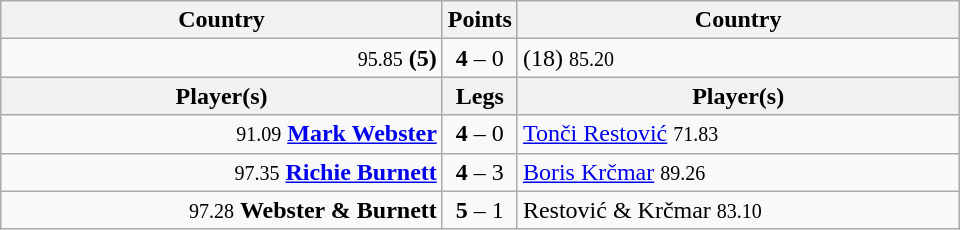<table class=wikitable style="text-align:center">
<tr>
<th width=287>Country</th>
<th width=1>Points</th>
<th width=287>Country</th>
</tr>
<tr align=left>
<td align=right><small><span>95.85</span></small> <strong> (5)</strong></td>
<td align=center><strong>4</strong> – 0</td>
<td> (18) <small><span>85.20</span></small></td>
</tr>
<tr>
<th width=287>Player(s)</th>
<th width=1>Legs</th>
<th width=287>Player(s)</th>
</tr>
<tr align=left>
<td align=right><small><span>91.09</span></small> <strong><a href='#'>Mark Webster</a></strong></td>
<td align=center><strong>4</strong> – 0</td>
<td><a href='#'>Tonči Restović</a> <small><span>71.83</span></small></td>
</tr>
<tr align=left>
<td align=right><small><span>97.35</span></small> <strong><a href='#'>Richie Burnett</a></strong></td>
<td align=center><strong>4</strong> – 3</td>
<td><a href='#'>Boris Krčmar</a> <small><span>89.26</span></small></td>
</tr>
<tr align=left>
<td align=right><small><span>97.28</span></small> <strong>Webster & Burnett</strong></td>
<td align=center><strong>5</strong> – 1</td>
<td>Restović & Krčmar <small><span>83.10</span></small></td>
</tr>
</table>
